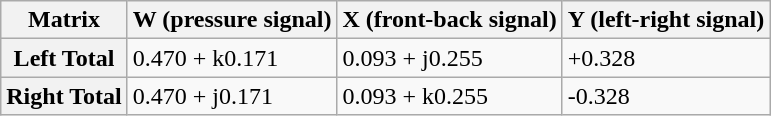<table class="wikitable">
<tr>
<th>Matrix</th>
<th>W (pressure signal)</th>
<th>X (front-back signal)</th>
<th>Y (left-right signal)</th>
</tr>
<tr>
<th>Left Total</th>
<td>0.470 + k0.171</td>
<td>0.093 + j0.255</td>
<td>+0.328</td>
</tr>
<tr>
<th>Right Total</th>
<td>0.470 + j0.171</td>
<td>0.093 + k0.255</td>
<td>-0.328</td>
</tr>
</table>
